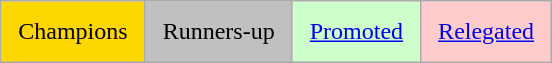<table class="wikitable">
<tr>
<td style="background-color:#FFD700; padding:0.7em;">Champions</td>
<td style="background-color:#C0C0C0; padding:0.7em;">Runners-up</td>
<td style="background-color:#ccffcc; padding:0.7em;"><a href='#'>Promoted</a></td>
<td style="background-color:#ffcccc; padding:0.7em;"><a href='#'>Relegated</a></td>
</tr>
</table>
